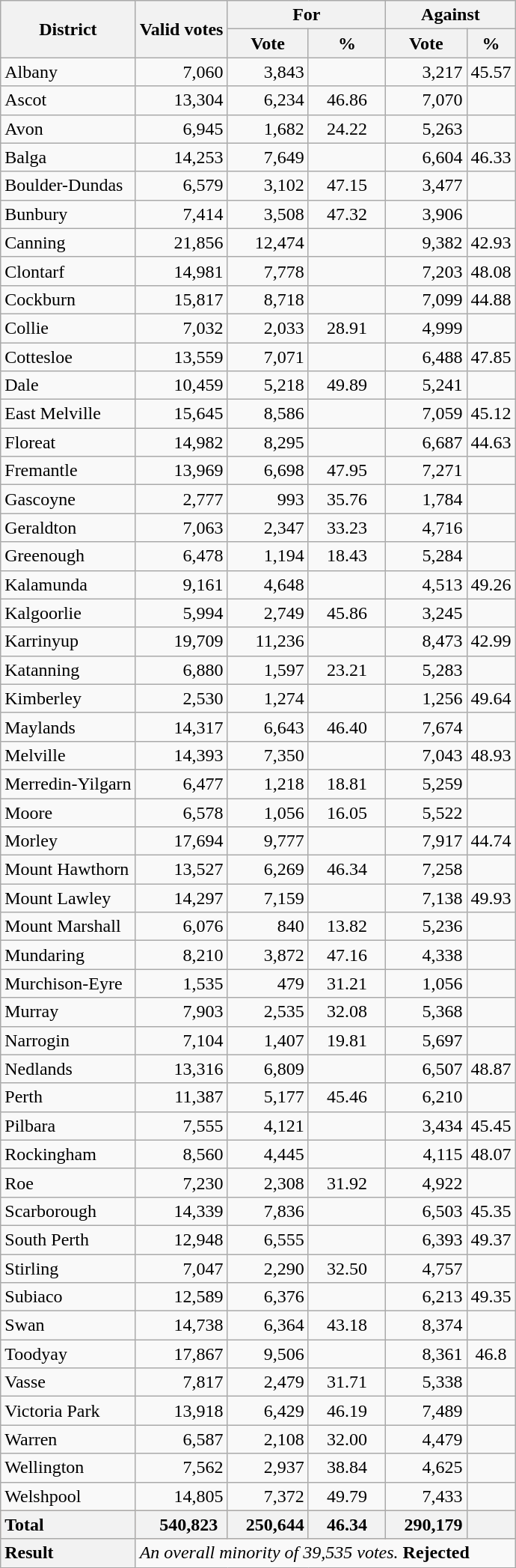<table class="wikitable sortable">
<tr align=center>
<th rowspan="2">District</th>
<th rowspan="2">Valid votes</th>
<th align=center colspan="2">For</th>
<th align=center colspan="2">Against</th>
</tr>
<tr>
<th align=center>Vote</th>
<th align=center>%</th>
<th align=center>Vote</th>
<th align=center>%</th>
</tr>
<tr align=right>
<td style="text-align:left;">Albany</td>
<td>7,060</td>
<td>3,843</td>
<td></td>
<td>3,217</td>
<td align="center">45.57</td>
</tr>
<tr align=right>
<td style="text-align:left;">Ascot</td>
<td>13,304</td>
<td>6,234</td>
<td align="center">46.86</td>
<td>7,070</td>
<td></td>
</tr>
<tr align=right>
<td style="text-align:left;">Avon</td>
<td>6,945</td>
<td>1,682</td>
<td align="center">24.22</td>
<td>5,263</td>
<td></td>
</tr>
<tr align=right>
<td style="text-align:left;">Balga</td>
<td>14,253</td>
<td>7,649</td>
<td></td>
<td>6,604</td>
<td align="center">46.33</td>
</tr>
<tr align=right>
<td style="text-align:left;">Boulder-Dundas</td>
<td>6,579</td>
<td>3,102</td>
<td align="center">47.15</td>
<td>3,477</td>
<td></td>
</tr>
<tr align=right>
<td style="text-align:left;">Bunbury</td>
<td>7,414</td>
<td>3,508</td>
<td align="center">47.32</td>
<td>3,906</td>
<td></td>
</tr>
<tr align=right>
<td style="text-align:left;">Canning</td>
<td>21,856</td>
<td>12,474</td>
<td></td>
<td>9,382</td>
<td align="center">42.93</td>
</tr>
<tr align=right>
<td style="text-align:left;">Clontarf</td>
<td>14,981</td>
<td>7,778</td>
<td></td>
<td>7,203</td>
<td align="center">48.08</td>
</tr>
<tr align=right>
<td style="text-align:left;">Cockburn</td>
<td>15,817</td>
<td>8,718</td>
<td></td>
<td>7,099</td>
<td align="center">44.88</td>
</tr>
<tr align=right>
<td style="text-align:left;">Collie</td>
<td>7,032</td>
<td>2,033</td>
<td align="center">28.91</td>
<td>4,999</td>
<td></td>
</tr>
<tr align=right>
<td style="text-align:left;">Cottesloe</td>
<td>13,559</td>
<td>7,071</td>
<td></td>
<td>6,488</td>
<td align="center">47.85</td>
</tr>
<tr align=right>
<td style="text-align:left;">Dale</td>
<td>10,459</td>
<td>5,218</td>
<td align="center">49.89</td>
<td>5,241</td>
<td></td>
</tr>
<tr align=right>
<td style="text-align:left;">East Melville</td>
<td>15,645</td>
<td>8,586</td>
<td></td>
<td>7,059</td>
<td align="center">45.12</td>
</tr>
<tr align=right>
<td style="text-align:left;">Floreat</td>
<td>14,982</td>
<td>8,295</td>
<td></td>
<td>6,687</td>
<td align="center">44.63</td>
</tr>
<tr align=right>
<td style="text-align:left;">Fremantle</td>
<td>13,969</td>
<td>6,698</td>
<td align="center">47.95</td>
<td>7,271</td>
<td></td>
</tr>
<tr align=right>
<td style="text-align:left;">Gascoyne</td>
<td>2,777</td>
<td>993</td>
<td align="center">35.76</td>
<td>1,784</td>
<td></td>
</tr>
<tr align=right>
<td style="text-align:left;">Geraldton</td>
<td>7,063</td>
<td>2,347</td>
<td align="center">33.23</td>
<td>4,716</td>
<td></td>
</tr>
<tr align=right>
<td style="text-align:left;">Greenough</td>
<td>6,478</td>
<td>1,194</td>
<td align="center">18.43</td>
<td>5,284</td>
<td></td>
</tr>
<tr align=right>
<td style="text-align:left;">Kalamunda</td>
<td>9,161</td>
<td>4,648</td>
<td></td>
<td>4,513</td>
<td align="center">49.26</td>
</tr>
<tr align=right>
<td style="text-align:left;">Kalgoorlie</td>
<td>5,994</td>
<td>2,749</td>
<td align="center">45.86</td>
<td>3,245</td>
<td></td>
</tr>
<tr align=right>
<td style="text-align:left;">Karrinyup</td>
<td>19,709</td>
<td>11,236</td>
<td></td>
<td>8,473</td>
<td align="center">42.99</td>
</tr>
<tr align=right>
<td style="text-align:left;">Katanning</td>
<td>6,880</td>
<td>1,597</td>
<td align="center">23.21</td>
<td>5,283</td>
<td></td>
</tr>
<tr align=right>
<td style="text-align:left;">Kimberley</td>
<td>2,530</td>
<td>1,274</td>
<td></td>
<td>1,256</td>
<td align="center">49.64</td>
</tr>
<tr align=right>
<td style="text-align:left;">Maylands</td>
<td>14,317</td>
<td>6,643</td>
<td align="center">46.40</td>
<td>7,674</td>
<td></td>
</tr>
<tr align=right>
<td style="text-align:left;">Melville</td>
<td>14,393</td>
<td>7,350</td>
<td></td>
<td>7,043</td>
<td align="center">48.93</td>
</tr>
<tr align=right>
<td style="text-align:left;">Merredin-Yilgarn</td>
<td>6,477</td>
<td>1,218</td>
<td align="center">18.81</td>
<td>5,259</td>
<td></td>
</tr>
<tr align=right>
<td style="text-align:left;">Moore</td>
<td>6,578</td>
<td>1,056</td>
<td align="center">16.05</td>
<td>5,522</td>
<td></td>
</tr>
<tr align=right>
<td style="text-align:left;">Morley</td>
<td>17,694</td>
<td>9,777</td>
<td></td>
<td>7,917</td>
<td align="center">44.74</td>
</tr>
<tr align=right>
<td style="text-align:left;">Mount Hawthorn</td>
<td>13,527</td>
<td>6,269</td>
<td align="center">46.34</td>
<td>7,258</td>
<td></td>
</tr>
<tr align=right>
<td style="text-align:left;">Mount Lawley</td>
<td>14,297</td>
<td>7,159</td>
<td></td>
<td>7,138</td>
<td align="center">49.93</td>
</tr>
<tr align=right>
<td style="text-align:left;">Mount Marshall</td>
<td>6,076</td>
<td>840</td>
<td align="center">13.82</td>
<td>5,236</td>
<td></td>
</tr>
<tr align=right>
<td style="text-align:left;">Mundaring</td>
<td>8,210</td>
<td>3,872</td>
<td align="center">47.16</td>
<td>4,338</td>
<td></td>
</tr>
<tr align=right>
<td style="text-align:left;">Murchison-Eyre</td>
<td>1,535</td>
<td>479</td>
<td align="center">31.21</td>
<td>1,056</td>
<td></td>
</tr>
<tr align=right>
<td style="text-align:left;">Murray</td>
<td>7,903</td>
<td>2,535</td>
<td align="center">32.08</td>
<td>5,368</td>
<td></td>
</tr>
<tr align=right>
<td style="text-align:left;">Narrogin</td>
<td>7,104</td>
<td>1,407</td>
<td align="center">19.81</td>
<td>5,697</td>
<td></td>
</tr>
<tr align=right>
<td style="text-align:left;">Nedlands</td>
<td>13,316</td>
<td>6,809</td>
<td></td>
<td>6,507</td>
<td align="center">48.87</td>
</tr>
<tr align=right>
<td style="text-align:left;">Perth</td>
<td>11,387</td>
<td>5,177</td>
<td align="center">45.46</td>
<td>6,210</td>
<td></td>
</tr>
<tr align=right>
<td style="text-align:left;">Pilbara</td>
<td>7,555</td>
<td>4,121</td>
<td></td>
<td>3,434</td>
<td align="center">45.45</td>
</tr>
<tr align=right>
<td style="text-align:left;">Rockingham</td>
<td>8,560</td>
<td>4,445</td>
<td></td>
<td>4,115</td>
<td align="center">48.07</td>
</tr>
<tr align=right>
<td style="text-align:left;">Roe</td>
<td>7,230</td>
<td>2,308</td>
<td align="center">31.92</td>
<td>4,922</td>
<td></td>
</tr>
<tr align=right>
<td style="text-align:left;">Scarborough</td>
<td>14,339</td>
<td>7,836</td>
<td></td>
<td>6,503</td>
<td align="center">45.35</td>
</tr>
<tr align=right>
<td style="text-align:left;">South Perth</td>
<td>12,948</td>
<td>6,555</td>
<td></td>
<td>6,393</td>
<td align="center">49.37</td>
</tr>
<tr align=right>
<td style="text-align:left;">Stirling</td>
<td>7,047</td>
<td>2,290</td>
<td align="center">32.50</td>
<td>4,757</td>
<td></td>
</tr>
<tr align=right>
<td style="text-align:left;">Subiaco</td>
<td>12,589</td>
<td>6,376</td>
<td></td>
<td>6,213</td>
<td align="center">49.35</td>
</tr>
<tr align=right>
<td style="text-align:left;">Swan</td>
<td>14,738</td>
<td>6,364</td>
<td align="center">43.18</td>
<td>8,374</td>
<td></td>
</tr>
<tr align=right>
<td style="text-align:left;">Toodyay</td>
<td>17,867</td>
<td>9,506</td>
<td></td>
<td>8,361</td>
<td align="center">46.8</td>
</tr>
<tr align=right>
<td style="text-align:left;">Vasse</td>
<td>7,817</td>
<td>2,479</td>
<td align="center">31.71</td>
<td>5,338</td>
<td></td>
</tr>
<tr align=right>
<td style="text-align:left;">Victoria Park</td>
<td>13,918</td>
<td>6,429</td>
<td align="center">46.19</td>
<td>7,489</td>
<td></td>
</tr>
<tr align=right>
<td style="text-align:left;">Warren</td>
<td>6,587</td>
<td>2,108</td>
<td align="center">32.00</td>
<td>4,479</td>
<td></td>
</tr>
<tr align=right>
<td style="text-align:left;">Wellington</td>
<td>7,562</td>
<td>2,937</td>
<td align="center">38.84</td>
<td>4,625</td>
<td></td>
</tr>
<tr align=right>
<td style="text-align:left;">Welshpool</td>
<td>14,805</td>
<td>7,372</td>
<td align="center">49.79</td>
<td>7,433</td>
<td></td>
</tr>
<tr class="sortbottom" bgcolor="#FFE0C0" align="right">
<th style="text-align:left;">Total</th>
<th style="padding-left: 1em">540,823</th>
<th style="padding-left: 1em">250,644</th>
<th style="padding-left: 1em;padding-right: 1em">46.34</th>
<th style="padding-left: 1em">290,179</th>
<th></th>
</tr>
<tr align="left">
<th style="text-align:left;">Result</th>
<td colspan="5"><em>An overall minority of 39,535 votes.</em> <strong>Rejected</strong></td>
</tr>
</table>
